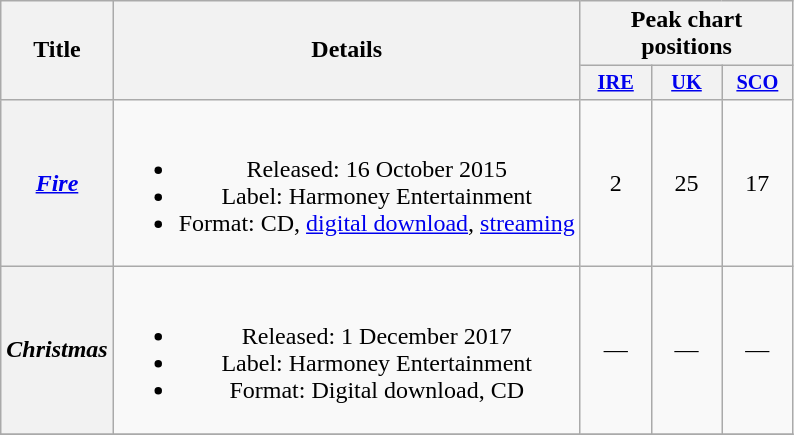<table class="wikitable plainrowheaders" style="text-align:center;">
<tr>
<th scope="col" rowspan="2">Title</th>
<th scope="col" rowspan="2">Details</th>
<th scope="col" colspan="3">Peak chart positions</th>
</tr>
<tr>
<th scope="col" style="width:3em;font-size:85%;"><a href='#'>IRE</a><br></th>
<th scope="col" style="width:3em;font-size:85%;"><a href='#'>UK</a><br></th>
<th scope="col" style="width:3em;font-size:85%;"><a href='#'>SCO</a><br></th>
</tr>
<tr>
<th scope="row"><em><a href='#'>Fire</a></em></th>
<td><br><ul><li>Released: 16 October 2015</li><li>Label: Harmoney Entertainment</li><li>Format: CD, <a href='#'>digital download</a>, <a href='#'>streaming</a></li></ul></td>
<td>2</td>
<td>25</td>
<td>17</td>
</tr>
<tr>
<th scope="row"><em>Christmas</em></th>
<td><br><ul><li>Released: 1 December 2017</li><li>Label: Harmoney Entertainment</li><li>Format: Digital download, CD</li></ul></td>
<td>—</td>
<td>—</td>
<td>—</td>
</tr>
<tr>
</tr>
</table>
